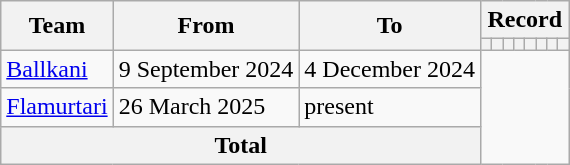<table class="wikitable" style="text-align: center">
<tr>
<th rowspan="2">Team</th>
<th rowspan="2">From</th>
<th rowspan="2">To</th>
<th colspan="8">Record</th>
</tr>
<tr>
<th></th>
<th></th>
<th></th>
<th></th>
<th></th>
<th></th>
<th></th>
<th></th>
</tr>
<tr>
<td align=left><a href='#'>Ballkani</a></td>
<td align=left>9 September 2024</td>
<td align=left>4 December 2024<br></td>
</tr>
<tr>
<td align=left><a href='#'>Flamurtari</a></td>
<td align=left>26 March 2025</td>
<td align=left>present<br></td>
</tr>
<tr>
<th colspan=3>Total<br></th>
</tr>
</table>
